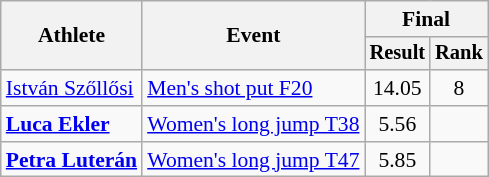<table class="wikitable" style="font-size:90%">
<tr>
<th rowspan=2>Athlete</th>
<th rowspan=2>Event</th>
<th colspan=2>Final</th>
</tr>
<tr style="font-size:95%">
<th>Result</th>
<th>Rank</th>
</tr>
<tr align=center>
<td align=left><a href='#'>István Szőllősi</a></td>
<td align=left><a href='#'>Men's shot put F20</a></td>
<td>14.05</td>
<td>8</td>
</tr>
<tr align=center>
<td align=left><strong><a href='#'>Luca Ekler</a></strong></td>
<td align=left><a href='#'>Women's long jump T38</a></td>
<td>5.56</td>
<td></td>
</tr>
<tr align=center>
<td align=left><strong><a href='#'>Petra Luterán</a></strong></td>
<td align=left><a href='#'>Women's long jump T47</a></td>
<td>5.85</td>
<td></td>
</tr>
</table>
